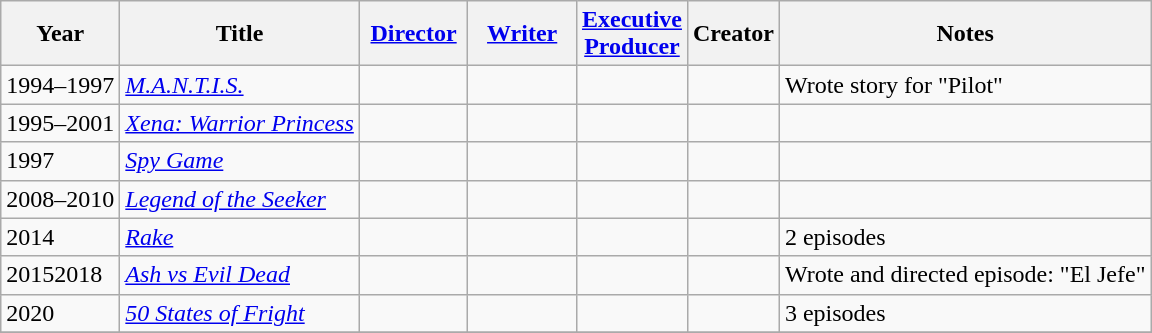<table class="wikitable">
<tr>
<th>Year</th>
<th>Title</th>
<th width="65"><a href='#'>Director</a></th>
<th width="65"><a href='#'>Writer</a></th>
<th width="65"><a href='#'>Executive<br>Producer</a></th>
<th>Creator</th>
<th>Notes</th>
</tr>
<tr>
<td>1994–1997</td>
<td><em><a href='#'>M.A.N.T.I.S.</a></em></td>
<td></td>
<td></td>
<td></td>
<td></td>
<td>Wrote story for "Pilot"</td>
</tr>
<tr>
<td>1995–2001</td>
<td><em><a href='#'>Xena: Warrior Princess</a></em></td>
<td></td>
<td></td>
<td></td>
<td></td>
<td></td>
</tr>
<tr>
<td>1997</td>
<td><em><a href='#'>Spy Game</a></em></td>
<td></td>
<td></td>
<td></td>
<td></td>
<td></td>
</tr>
<tr>
<td>2008–2010</td>
<td><em><a href='#'>Legend of the Seeker</a></em></td>
<td></td>
<td></td>
<td></td>
<td></td>
<td></td>
</tr>
<tr>
<td>2014</td>
<td><em><a href='#'>Rake</a></em></td>
<td></td>
<td></td>
<td></td>
<td></td>
<td>2 episodes</td>
</tr>
<tr>
<td>20152018</td>
<td><em><a href='#'>Ash vs Evil Dead</a></em></td>
<td></td>
<td></td>
<td></td>
<td></td>
<td>Wrote and directed episode: "El Jefe"</td>
</tr>
<tr>
<td>2020</td>
<td><em><a href='#'>50 States of Fright</a></em></td>
<td></td>
<td></td>
<td></td>
<td></td>
<td>3 episodes</td>
</tr>
<tr>
</tr>
</table>
